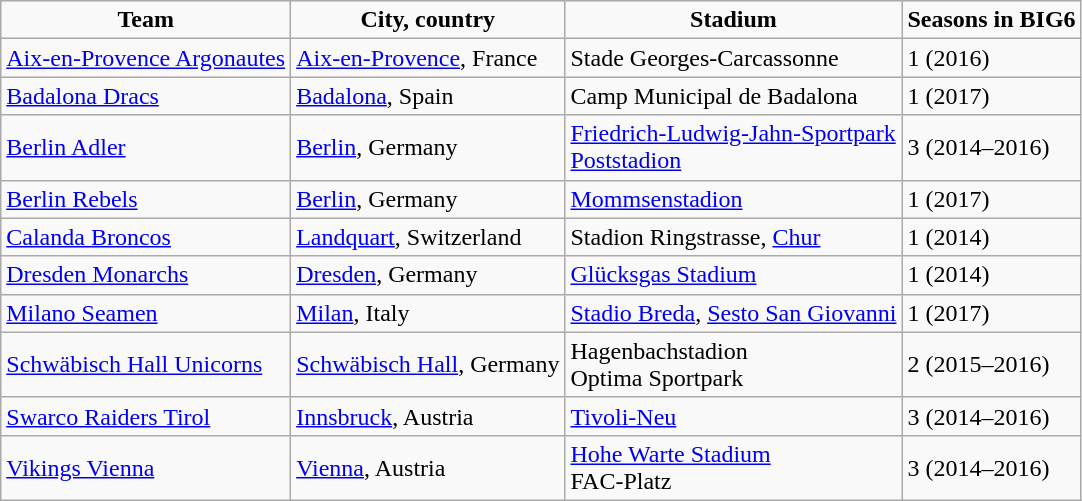<table class="wikitable">
<tr style="text-align:center">
<td><strong>Team</strong></td>
<td><strong>City, country</strong></td>
<td><strong>Stadium</strong></td>
<td><strong>Seasons in BIG6</strong></td>
</tr>
<tr>
<td><a href='#'>Aix-en-Provence Argonautes</a></td>
<td><a href='#'>Aix-en-Provence</a>, France</td>
<td>Stade Georges-Carcassonne</td>
<td>1 (2016)</td>
</tr>
<tr>
<td><a href='#'>Badalona Dracs</a></td>
<td><a href='#'>Badalona</a>, Spain</td>
<td>Camp Municipal de Badalona</td>
<td>1 (2017)</td>
</tr>
<tr>
<td><a href='#'>Berlin Adler</a></td>
<td><a href='#'>Berlin</a>, Germany</td>
<td><a href='#'>Friedrich-Ludwig-Jahn-Sportpark</a><br><a href='#'>Poststadion</a></td>
<td>3 (2014–2016)</td>
</tr>
<tr>
<td><a href='#'>Berlin Rebels</a></td>
<td><a href='#'>Berlin</a>, Germany</td>
<td><a href='#'>Mommsenstadion</a></td>
<td>1 (2017)</td>
</tr>
<tr>
<td><a href='#'>Calanda Broncos</a></td>
<td><a href='#'>Landquart</a>, Switzerland</td>
<td>Stadion Ringstrasse, <a href='#'>Chur</a></td>
<td>1 (2014)</td>
</tr>
<tr>
<td><a href='#'>Dresden Monarchs</a></td>
<td><a href='#'>Dresden</a>, Germany</td>
<td><a href='#'>Glücksgas Stadium</a></td>
<td>1 (2014)</td>
</tr>
<tr>
<td><a href='#'>Milano Seamen</a></td>
<td><a href='#'>Milan</a>, Italy</td>
<td><a href='#'>Stadio Breda</a>, <a href='#'>Sesto San Giovanni</a></td>
<td>1 (2017)</td>
</tr>
<tr>
<td><a href='#'>Schwäbisch Hall Unicorns</a></td>
<td><a href='#'>Schwäbisch Hall</a>, Germany</td>
<td>Hagenbachstadion<br>Optima Sportpark</td>
<td>2 (2015–2016)</td>
</tr>
<tr>
<td><a href='#'>Swarco Raiders Tirol</a></td>
<td><a href='#'>Innsbruck</a>, Austria</td>
<td><a href='#'>Tivoli-Neu</a></td>
<td>3 (2014–2016)</td>
</tr>
<tr>
<td><a href='#'>Vikings Vienna</a></td>
<td><a href='#'>Vienna</a>, Austria</td>
<td><a href='#'>Hohe Warte Stadium</a><br>FAC-Platz</td>
<td>3 (2014–2016)</td>
</tr>
</table>
